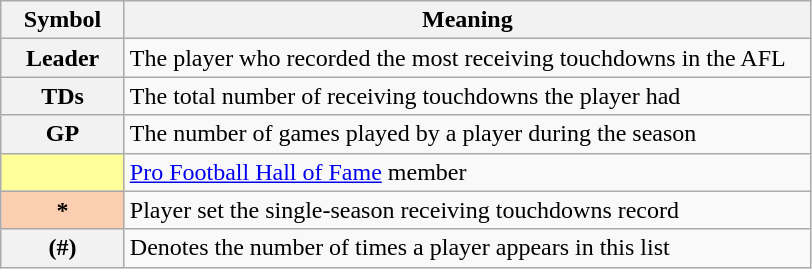<table class="wikitable plainrowheaders" border="1">
<tr>
<th scope="col" style="width:75px">Symbol</th>
<th scope="col" style="width:450px">Meaning</th>
</tr>
<tr>
<th scope="row" style="text-align:center;"><strong>Leader</strong></th>
<td>The player who recorded the most receiving touchdowns in the AFL</td>
</tr>
<tr>
<th scope="row" style="text-align:center;"><strong>TDs</strong></th>
<td>The total number of receiving touchdowns the player had</td>
</tr>
<tr>
<th scope="row" style="text-align:center;"><strong>GP</strong></th>
<td>The number of games played by a player during the season</td>
</tr>
<tr>
<th scope="row" style="text-align:center; background:#FFFF99;"></th>
<td><a href='#'>Pro Football Hall of Fame</a> member</td>
</tr>
<tr>
<th scope="row" style="text-align:center; background:#fbceb1;">*</th>
<td>Player set the single-season receiving touchdowns record</td>
</tr>
<tr>
<th scope="row" style="text-align:center;">(#)</th>
<td>Denotes the number of times a player appears in this list</td>
</tr>
</table>
